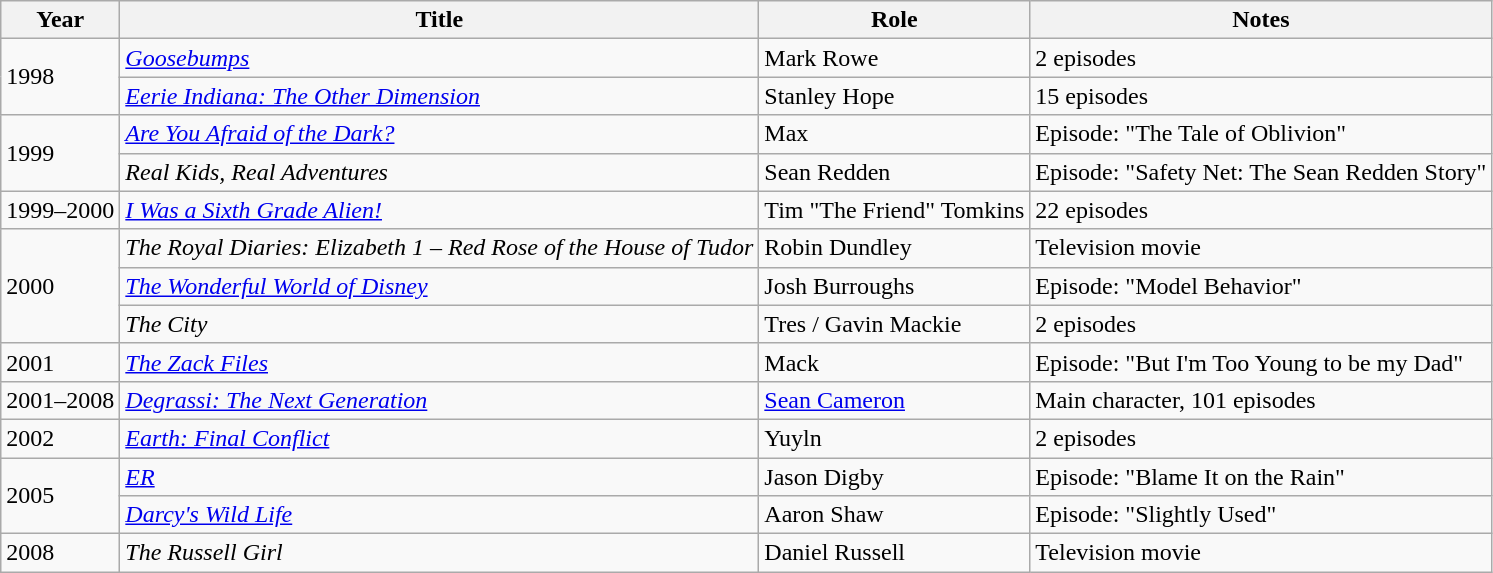<table class="wikitable sortable">
<tr>
<th>Year</th>
<th>Title</th>
<th>Role</th>
<th class="unsortable">Notes</th>
</tr>
<tr>
<td rowspan="2">1998</td>
<td><em><a href='#'>Goosebumps</a></em></td>
<td>Mark Rowe</td>
<td>2 episodes</td>
</tr>
<tr>
<td><em><a href='#'>Eerie Indiana: The Other Dimension</a></em></td>
<td>Stanley Hope</td>
<td>15 episodes</td>
</tr>
<tr>
<td rowspan="2">1999</td>
<td><em><a href='#'>Are You Afraid of the Dark?</a></em></td>
<td>Max</td>
<td>Episode: "The Tale of Oblivion"</td>
</tr>
<tr>
<td><em>Real Kids, Real Adventures</em></td>
<td>Sean Redden</td>
<td>Episode: "Safety Net: The Sean Redden Story"</td>
</tr>
<tr>
<td>1999–2000</td>
<td><em><a href='#'>I Was a Sixth Grade Alien!</a></em></td>
<td>Tim "The Friend" Tomkins</td>
<td>22 episodes</td>
</tr>
<tr>
<td rowspan="3">2000</td>
<td><em>The Royal Diaries: Elizabeth 1 – Red Rose of the House of Tudor</em></td>
<td>Robin Dundley</td>
<td>Television movie</td>
</tr>
<tr>
<td><em><a href='#'>The Wonderful World of Disney</a></em></td>
<td>Josh Burroughs</td>
<td>Episode: "Model Behavior"</td>
</tr>
<tr>
<td data-sort-value="City, The"><em>The City</em></td>
<td>Tres / Gavin Mackie</td>
<td>2 episodes</td>
</tr>
<tr>
<td>2001</td>
<td data-sort-value="Zack Files, The"><em><a href='#'>The Zack Files</a></em></td>
<td>Mack</td>
<td>Episode: "But I'm Too Young to be my Dad"</td>
</tr>
<tr>
<td>2001–2008</td>
<td><em><a href='#'>Degrassi: The Next Generation</a></em></td>
<td><a href='#'>Sean Cameron</a></td>
<td>Main character, 101 episodes</td>
</tr>
<tr>
<td>2002</td>
<td><em><a href='#'>Earth: Final Conflict</a></em></td>
<td>Yuyln</td>
<td>2 episodes</td>
</tr>
<tr>
<td rowspan="2">2005</td>
<td><em><a href='#'>ER</a></em></td>
<td>Jason Digby</td>
<td>Episode: "Blame It on the Rain"</td>
</tr>
<tr>
<td><em><a href='#'>Darcy's Wild Life</a></em></td>
<td>Aaron Shaw</td>
<td>Episode: "Slightly Used"</td>
</tr>
<tr>
<td>2008</td>
<td><em>The Russell Girl</em></td>
<td>Daniel Russell</td>
<td>Television movie</td>
</tr>
</table>
